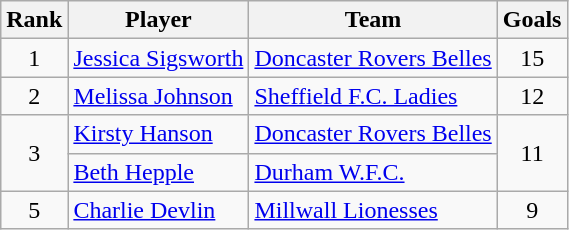<table class="wikitable" style="text-align:center">
<tr>
<th>Rank</th>
<th>Player</th>
<th>Team</th>
<th>Goals</th>
</tr>
<tr>
<td rowspan="1">1</td>
<td align="left"> <a href='#'>Jessica Sigsworth</a></td>
<td align="left"><a href='#'>Doncaster Rovers Belles</a></td>
<td>15</td>
</tr>
<tr>
<td>2</td>
<td align="left"> <a href='#'>Melissa Johnson</a></td>
<td align="left"><a href='#'>Sheffield F.C. Ladies</a></td>
<td>12</td>
</tr>
<tr>
<td rowspan="2">3</td>
<td align="left"> <a href='#'>Kirsty Hanson</a></td>
<td align="left"><a href='#'>Doncaster Rovers Belles</a></td>
<td rowspan="2">11</td>
</tr>
<tr>
<td align="left"> <a href='#'>Beth Hepple</a></td>
<td align="left"><a href='#'>Durham W.F.C.</a></td>
</tr>
<tr>
<td>5</td>
<td align="left"> <a href='#'>Charlie Devlin</a></td>
<td align="left"><a href='#'>Millwall Lionesses</a></td>
<td rowspan="1">9</td>
</tr>
</table>
